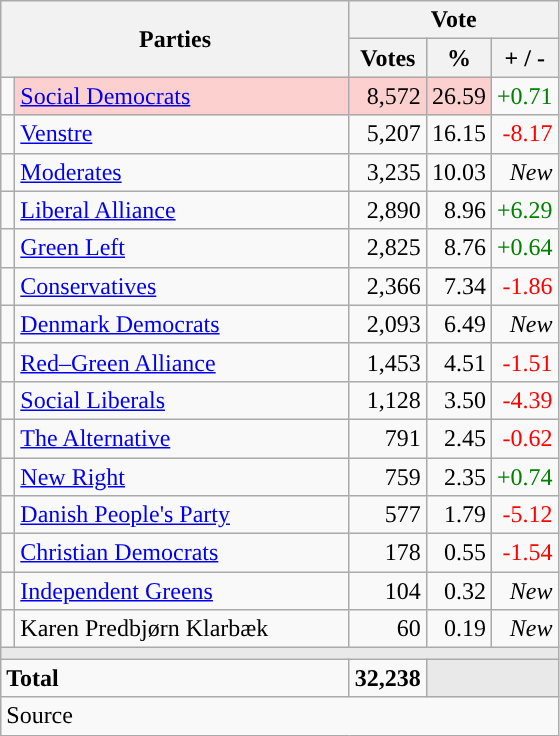<table class="wikitable" style="text-align:right;">
<tr>
<th style="text-align:centre;" rowspan="2" colspan="2" width="225">Parties</th>
<th colspan="3">Vote</th>
</tr>
<tr>
<th width="15">Votes</th>
<th width="15">%</th>
<th width="15">+ / -</th>
</tr>
<tr>
<td width="2" style="color:inherit;background:"></td>
<td bgcolor=#fbd0ce  align="left"><a href='#'>Social Democrats</a></td>
<td bgcolor=#fbd0ce>8,572</td>
<td bgcolor=#fbd0ce>26.59</td>
<td style=color:green;>+0.71</td>
</tr>
<tr>
<td width="2" style="color:inherit;background:"></td>
<td align="left"><a href='#'>Venstre</a></td>
<td>5,207</td>
<td>16.15</td>
<td style=color:red;>-8.17</td>
</tr>
<tr>
<td width="2" style="color:inherit;background:"></td>
<td align="left"><a href='#'>Moderates</a></td>
<td>3,235</td>
<td>10.03</td>
<td><em>New</em></td>
</tr>
<tr>
<td width="2" style="color:inherit;background:"></td>
<td align="left"><a href='#'>Liberal Alliance</a></td>
<td>2,890</td>
<td>8.96</td>
<td style=color:green;>+6.29</td>
</tr>
<tr>
<td width="2" style="color:inherit;background:"></td>
<td align="left"><a href='#'>Green Left</a></td>
<td>2,825</td>
<td>8.76</td>
<td style=color:green;>+0.64</td>
</tr>
<tr>
<td width="2" style="color:inherit;background:"></td>
<td align="left"><a href='#'>Conservatives</a></td>
<td>2,366</td>
<td>7.34</td>
<td style=color:red;>-1.86</td>
</tr>
<tr>
<td width="2" style="color:inherit;background:"></td>
<td align="left"><a href='#'>Denmark Democrats</a></td>
<td>2,093</td>
<td>6.49</td>
<td><em>New</em></td>
</tr>
<tr>
<td width="2" style="color:inherit;background:"></td>
<td align="left"><a href='#'>Red–Green Alliance</a></td>
<td>1,453</td>
<td>4.51</td>
<td style=color:red;>-1.51</td>
</tr>
<tr>
<td width="2" style="color:inherit;background:"></td>
<td align="left"><a href='#'>Social Liberals</a></td>
<td>1,128</td>
<td>3.50</td>
<td style=color:red;>-4.39</td>
</tr>
<tr>
<td width="2" style="color:inherit;background:"></td>
<td align="left"><a href='#'>The Alternative</a></td>
<td>791</td>
<td>2.45</td>
<td style=color:red;>-0.62</td>
</tr>
<tr>
<td width="2" style="color:inherit;background:"></td>
<td align="left"><a href='#'>New Right</a></td>
<td>759</td>
<td>2.35</td>
<td style=color:green;>+0.74</td>
</tr>
<tr>
<td width="2" style="color:inherit;background:"></td>
<td align="left"><a href='#'>Danish People's Party</a></td>
<td>577</td>
<td>1.79</td>
<td style=color:red;>-5.12</td>
</tr>
<tr>
<td width="2" style="color:inherit;background:"></td>
<td align="left"><a href='#'>Christian Democrats</a></td>
<td>178</td>
<td>0.55</td>
<td style=color:red;>-1.54</td>
</tr>
<tr>
<td width="2" style="color:inherit;background:"></td>
<td align="left"><a href='#'>Independent Greens</a></td>
<td>104</td>
<td>0.32</td>
<td><em>New</em></td>
</tr>
<tr>
<td width="2" style="color:inherit;background:"></td>
<td align="left">Karen Predbjørn Klarbæk</td>
<td>60</td>
<td>0.19</td>
<td><em>New</em></td>
</tr>
<tr>
<td colspan="7" bgcolor="#E9E9E9"></td>
</tr>
<tr>
<td align="left" colspan="2"><strong>Total</strong></td>
<td><strong>32,238</strong></td>
<td bgcolor="#E9E9E9" colspan="2"></td>
</tr>
<tr>
<td align="left" colspan="6">Source</td>
</tr>
</table>
